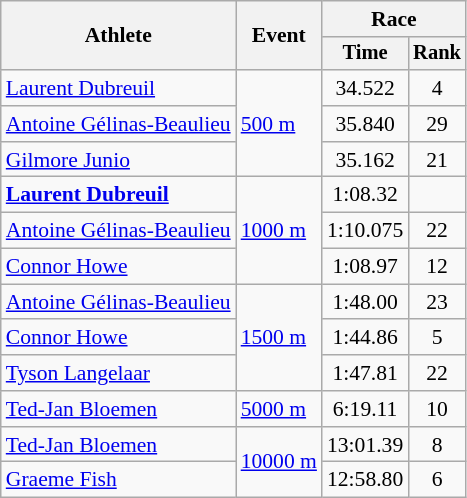<table class=wikitable style=font-size:90%;text-align:center>
<tr>
<th rowspan=2>Athlete</th>
<th rowspan=2>Event</th>
<th colspan=2>Race</th>
</tr>
<tr style=font-size:95%>
<th>Time</th>
<th>Rank</th>
</tr>
<tr>
<td align=left><a href='#'>Laurent Dubreuil</a></td>
<td align=left rowspan=3><a href='#'>500 m</a></td>
<td>34.522</td>
<td>4</td>
</tr>
<tr>
<td align=left><a href='#'>Antoine Gélinas-Beaulieu</a></td>
<td>35.840</td>
<td>29</td>
</tr>
<tr>
<td align=left><a href='#'>Gilmore Junio</a></td>
<td>35.162</td>
<td>21</td>
</tr>
<tr>
<td align=left><strong><a href='#'>Laurent Dubreuil</a></strong></td>
<td align=left rowspan=3><a href='#'>1000 m</a></td>
<td>1:08.32</td>
<td></td>
</tr>
<tr>
<td align=left><a href='#'>Antoine Gélinas-Beaulieu</a></td>
<td>1:10.075</td>
<td>22</td>
</tr>
<tr>
<td align=left><a href='#'>Connor Howe</a></td>
<td>1:08.97</td>
<td>12</td>
</tr>
<tr>
<td align=left><a href='#'>Antoine Gélinas-Beaulieu</a></td>
<td align=left rowspan=3><a href='#'>1500 m</a></td>
<td>1:48.00</td>
<td>23</td>
</tr>
<tr>
<td align=left><a href='#'>Connor Howe</a></td>
<td>1:44.86</td>
<td>5</td>
</tr>
<tr>
<td align=left><a href='#'>Tyson Langelaar</a></td>
<td>1:47.81</td>
<td>22</td>
</tr>
<tr>
<td align=left><a href='#'>Ted-Jan Bloemen</a></td>
<td align=left><a href='#'>5000 m</a></td>
<td>6:19.11</td>
<td>10</td>
</tr>
<tr>
<td align=left><a href='#'>Ted-Jan Bloemen</a></td>
<td align=left rowspan=2><a href='#'>10000 m</a></td>
<td>13:01.39</td>
<td>8</td>
</tr>
<tr>
<td align=left><a href='#'>Graeme Fish</a></td>
<td>12:58.80</td>
<td>6</td>
</tr>
</table>
